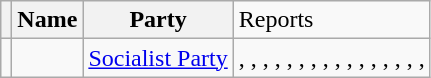<table class="wikitable sortable">
<tr>
<th></th>
<th>Name</th>
<th>Party</th>
<td>Reports</td>
</tr>
<tr>
<td></td>
<td></td>
<td><a href='#'>Socialist Party</a></td>
<td>, , , , , , , , , , , , , , , ,</td>
</tr>
</table>
